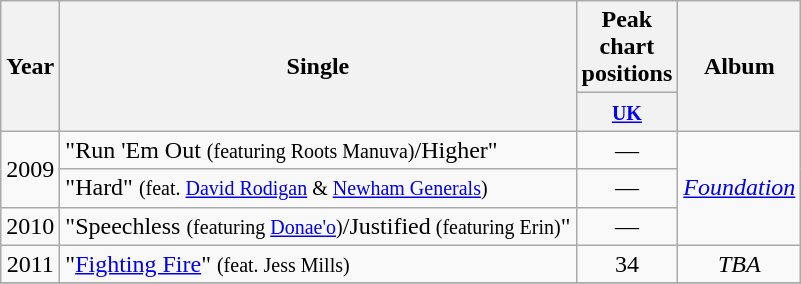<table class="wikitable" style=text-align:center;>
<tr>
<th rowspan="2">Year</th>
<th rowspan="2">Single</th>
<th colspan="1">Peak chart positions</th>
<th rowspan="2">Album</th>
</tr>
<tr>
<th width="35"><small><a href='#'>UK</a></small></th>
</tr>
<tr>
<td rowspan="2">2009</td>
<td align=left>"Run 'Em Out <small>(featuring Roots Manuva)</small>/Higher"</td>
<td>—</td>
<td rowspan="3"><em><a href='#'>Foundation</a></em></td>
</tr>
<tr>
<td align=left>"Hard" <small>(feat. <a href='#'>David Rodigan</a> & <a href='#'>Newham Generals</a>)</small></td>
<td>—</td>
</tr>
<tr>
<td>2010</td>
<td align=left>"Speechless <small>(featuring <a href='#'>Donae'o</a>)</small>/Justified<small> (featuring Erin)</small>"</td>
<td>—</td>
</tr>
<tr>
<td>2011</td>
<td align=left>"<a href='#'>Fighting Fire</a>" <small>(feat. Jess Mills)</small></td>
<td>34</td>
<td><em>TBA</em></td>
</tr>
<tr>
</tr>
</table>
